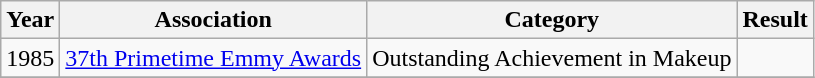<table class="wikitable">
<tr>
<th>Year</th>
<th>Association</th>
<th>Category</th>
<th>Result</th>
</tr>
<tr>
<td>1985</td>
<td><a href='#'>37th Primetime Emmy Awards</a></td>
<td>Outstanding Achievement in Makeup</td>
<td></td>
</tr>
<tr>
</tr>
</table>
